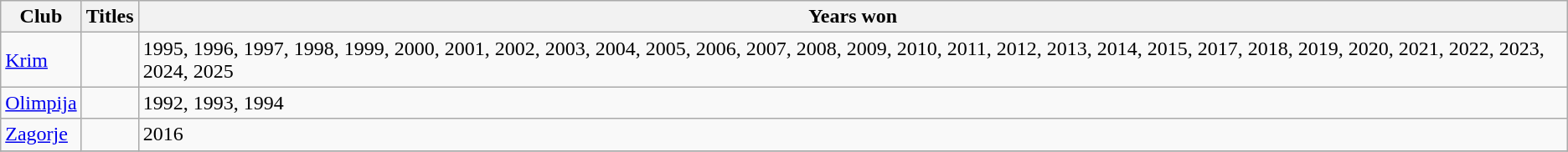<table class="wikitable">
<tr>
<th>Club</th>
<th>Titles</th>
<th>Years won</th>
</tr>
<tr>
<td><a href='#'>Krim</a></td>
<td></td>
<td>1995, 1996, 1997, 1998, 1999, 2000, 2001, 2002, 2003, 2004, 2005, 2006, 2007, 2008, 2009, 2010, 2011, 2012, 2013, 2014, 2015, 2017, 2018, 2019, 2020, 2021, 2022, 2023, 2024, 2025</td>
</tr>
<tr>
<td><a href='#'>Olimpija</a></td>
<td></td>
<td>1992, 1993, 1994</td>
</tr>
<tr>
<td><a href='#'>Zagorje</a></td>
<td></td>
<td>2016</td>
</tr>
<tr>
</tr>
</table>
